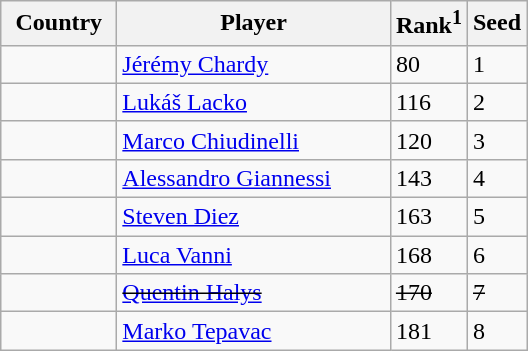<table class="sortable wikitable">
<tr>
<th width="70">Country</th>
<th width="175">Player</th>
<th>Rank<sup>1</sup></th>
<th>Seed</th>
</tr>
<tr>
<td></td>
<td><a href='#'>Jérémy Chardy</a></td>
<td>80</td>
<td>1</td>
</tr>
<tr>
<td></td>
<td><a href='#'>Lukáš Lacko</a></td>
<td>116</td>
<td>2</td>
</tr>
<tr>
<td></td>
<td><a href='#'>Marco Chiudinelli</a></td>
<td>120</td>
<td>3</td>
</tr>
<tr>
<td></td>
<td><a href='#'>Alessandro Giannessi</a></td>
<td>143</td>
<td>4</td>
</tr>
<tr>
<td></td>
<td><a href='#'>Steven Diez</a></td>
<td>163</td>
<td>5</td>
</tr>
<tr>
<td></td>
<td><a href='#'>Luca Vanni</a></td>
<td>168</td>
<td>6</td>
</tr>
<tr>
<td></td>
<td><s><a href='#'>Quentin Halys</a></s></td>
<td><s>170</s></td>
<td><s>7</s></td>
</tr>
<tr>
<td></td>
<td><a href='#'>Marko Tepavac</a></td>
<td>181</td>
<td>8</td>
</tr>
</table>
